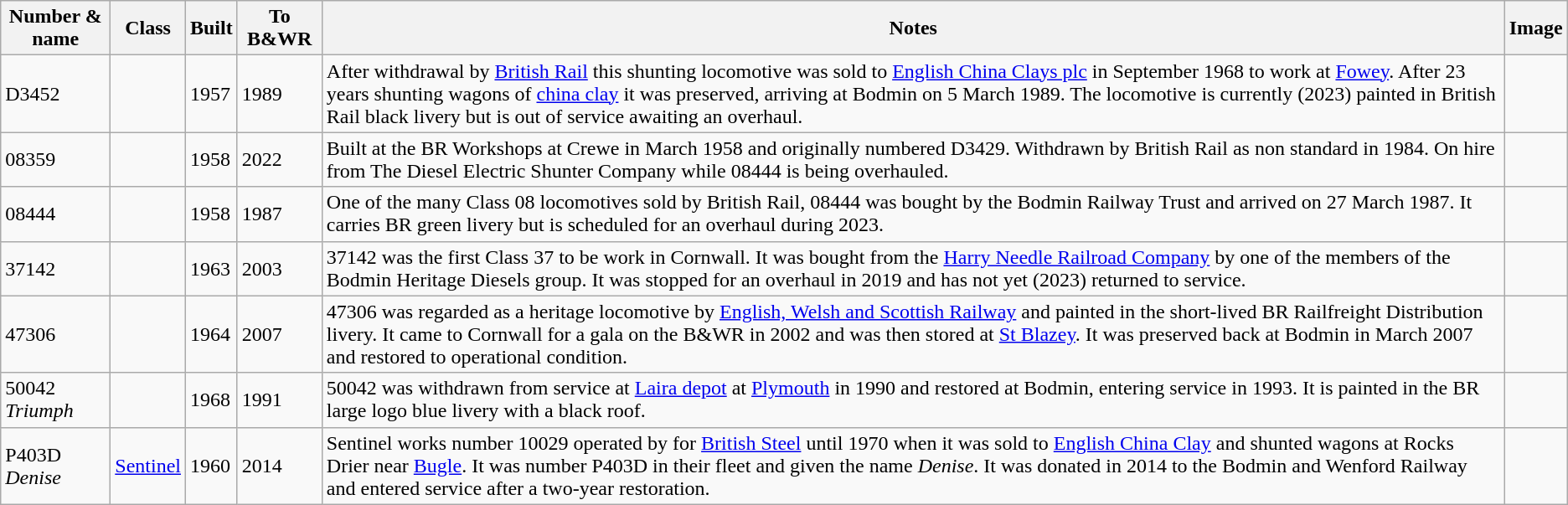<table class="wikitable sortable">
<tr>
<th>Number & name</th>
<th>Class</th>
<th>Built</th>
<th>To B&WR</th>
<th class=unsortable>Notes</th>
<th class=unsortable>Image</th>
</tr>
<tr>
<td data-sort-value="03452">D3452</td>
<td></td>
<td>1957</td>
<td>1989</td>
<td>After withdrawal by <a href='#'>British Rail</a> this shunting locomotive was sold to <a href='#'>English China Clays plc</a> in September 1968 to work at <a href='#'>Fowey</a>. After 23 years shunting wagons of <a href='#'>china clay</a> it was preserved, arriving at Bodmin on 5 March 1989. The locomotive is currently (2023) painted in British Rail black livery but is out of service awaiting an overhaul.</td>
<td></td>
</tr>
<tr>
<td>08359</td>
<td></td>
<td>1958</td>
<td>2022</td>
<td>Built at the BR Workshops at Crewe in March 1958 and originally numbered D3429. Withdrawn by British Rail as non standard in 1984. On hire from The Diesel Electric Shunter Company while 08444 is being overhauled.</td>
<td></td>
</tr>
<tr>
<td>08444</td>
<td></td>
<td>1958</td>
<td>1987</td>
<td>One of the many Class 08 locomotives sold by British Rail, 08444 was bought by the Bodmin Railway Trust and arrived on 27 March 1987. It carries BR green livery but is scheduled for an overhaul during 2023.</td>
<td></td>
</tr>
<tr>
<td>37142</td>
<td></td>
<td>1963</td>
<td>2003</td>
<td>37142 was the first Class 37 to be work in Cornwall. It was bought from the <a href='#'>Harry Needle Railroad Company</a> by one of the members of the Bodmin Heritage Diesels group. It was stopped for an overhaul in 2019 and has not yet (2023) returned to service.</td>
<td></td>
</tr>
<tr>
<td>47306 <em></em></td>
<td></td>
<td>1964</td>
<td>2007</td>
<td>47306 was regarded as a heritage locomotive by <a href='#'>English, Welsh and Scottish Railway</a> and painted in the short-lived BR Railfreight Distribution livery. It came to Cornwall for a gala on the B&WR in 2002 and was then stored at <a href='#'>St Blazey</a>. It was preserved back at Bodmin in March 2007 and restored to operational condition.</td>
<td></td>
</tr>
<tr>
<td>50042 <em>Triumph</em></td>
<td></td>
<td>1968</td>
<td>1991</td>
<td>50042 was withdrawn from service at <a href='#'>Laira depot</a> at <a href='#'>Plymouth</a> in 1990 and restored at Bodmin, entering service in 1993. It is painted in the BR large logo blue livery with a black roof.</td>
<td></td>
</tr>
<tr>
<td>P403D <em>Denise</em></td>
<td><a href='#'>Sentinel</a></td>
<td>1960</td>
<td>2014</td>
<td>Sentinel works number 10029 operated by for <a href='#'>British Steel</a> until 1970 when it was sold to <a href='#'>English China Clay</a> and shunted wagons at Rocks Drier near <a href='#'>Bugle</a>. It was number P403D in their fleet and given the name <em>Denise</em>. It was donated in 2014 to the Bodmin and Wenford Railway and entered service after a two-year restoration.</td>
<td></td>
</tr>
</table>
